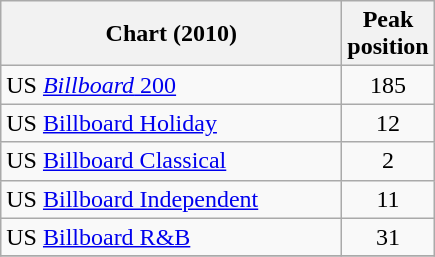<table class="wikitable sortable">
<tr>
<th style="text-align:center; width:220px;">Chart (2010)</th>
<th style="text-align:center;">Peak<br>position</th>
</tr>
<tr>
<td>US <a href='#'><em>Billboard</em> 200</a></td>
<td style="text-align:center;">185</td>
</tr>
<tr>
<td>US <a href='#'>Billboard Holiday</a></td>
<td style="text-align:center;">12</td>
</tr>
<tr>
<td>US <a href='#'>Billboard Classical</a></td>
<td style="text-align:center;">2</td>
</tr>
<tr>
<td>US <a href='#'>Billboard Independent</a></td>
<td style="text-align:center;">11</td>
</tr>
<tr>
<td>US <a href='#'>Billboard R&B</a></td>
<td style="text-align:center;">31</td>
</tr>
<tr>
</tr>
</table>
